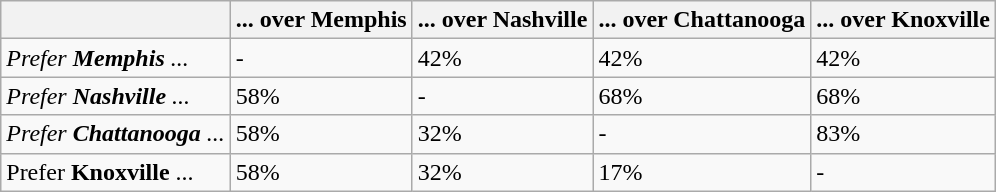<table class="wikitable">
<tr>
<th></th>
<th>... over <strong>Memphis</strong></th>
<th>... over <strong>Nashville</strong></th>
<th>... over <strong>Chattanooga</strong></th>
<th>... over <strong>Knoxville</strong></th>
</tr>
<tr>
<td><em>Prefer <strong>Memphis</strong> ...</em></td>
<td>-</td>
<td>42%</td>
<td>42%</td>
<td>42%</td>
</tr>
<tr>
<td><em>Prefer <strong>Nashville</strong> ...</em></td>
<td>58%</td>
<td>-</td>
<td>68%</td>
<td>68%</td>
</tr>
<tr>
<td><em>Prefer <strong>Chattanooga</strong> ...</em></td>
<td>58%</td>
<td>32%</td>
<td>-</td>
<td>83%</td>
</tr>
<tr>
<td>Prefer <strong>Knoxville</strong> ...</td>
<td>58%</td>
<td>32%</td>
<td>17%</td>
<td>-</td>
</tr>
</table>
